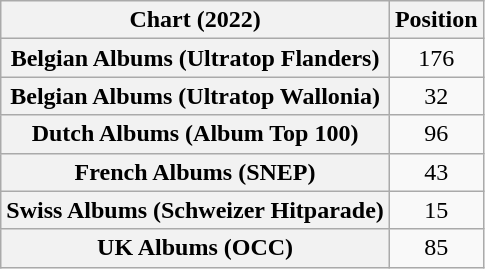<table class="wikitable sortable plainrowheaders" style="text-align:center">
<tr>
<th scope="col">Chart (2022)</th>
<th scope="col">Position</th>
</tr>
<tr>
<th scope="row">Belgian Albums (Ultratop Flanders)</th>
<td>176</td>
</tr>
<tr>
<th scope="row">Belgian Albums (Ultratop Wallonia)</th>
<td>32</td>
</tr>
<tr>
<th scope="row">Dutch Albums (Album Top 100)</th>
<td>96</td>
</tr>
<tr>
<th scope="row">French Albums (SNEP)</th>
<td>43</td>
</tr>
<tr>
<th scope="row">Swiss Albums (Schweizer Hitparade)</th>
<td>15</td>
</tr>
<tr>
<th scope="row">UK Albums (OCC)</th>
<td>85</td>
</tr>
</table>
